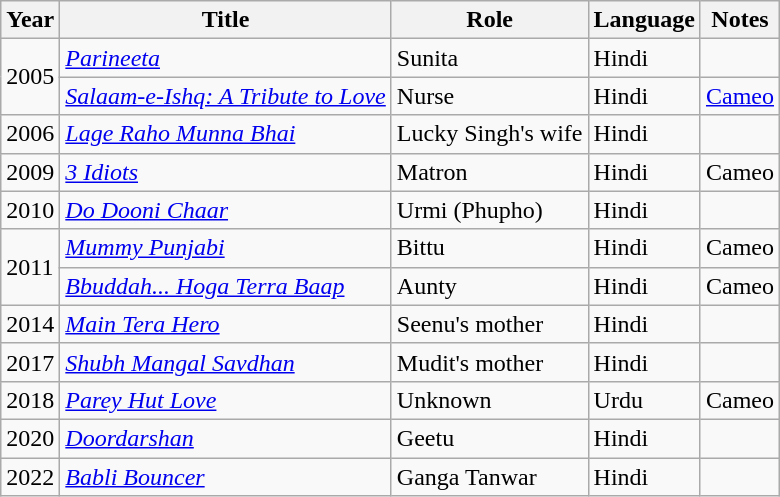<table class="wikitable sortable">
<tr>
<th>Year</th>
<th>Title</th>
<th>Role</th>
<th>Language</th>
<th>Notes</th>
</tr>
<tr>
<td rowspan="2">2005</td>
<td><em><a href='#'>Parineeta</a></em></td>
<td>Sunita</td>
<td>Hindi</td>
<td></td>
</tr>
<tr>
<td><em><a href='#'>Salaam-e-Ishq: A Tribute to Love</a></em></td>
<td>Nurse</td>
<td>Hindi</td>
<td><a href='#'>Cameo</a></td>
</tr>
<tr>
<td>2006</td>
<td><em><a href='#'>Lage Raho Munna Bhai</a></em></td>
<td>Lucky Singh's wife</td>
<td>Hindi</td>
<td></td>
</tr>
<tr>
<td>2009</td>
<td><em><a href='#'>3 Idiots</a></em></td>
<td>Matron</td>
<td>Hindi</td>
<td>Cameo</td>
</tr>
<tr>
<td>2010</td>
<td><em><a href='#'>Do Dooni Chaar</a></em></td>
<td>Urmi (Phupho)</td>
<td>Hindi</td>
<td></td>
</tr>
<tr>
<td rowspan="2">2011</td>
<td><em><a href='#'>Mummy Punjabi</a></em></td>
<td>Bittu</td>
<td>Hindi</td>
<td>Cameo</td>
</tr>
<tr>
<td><em><a href='#'>Bbuddah... Hoga Terra Baap</a></em></td>
<td>Aunty</td>
<td>Hindi</td>
<td>Cameo</td>
</tr>
<tr>
<td>2014</td>
<td><em><a href='#'>Main Tera Hero</a></em></td>
<td>Seenu's mother</td>
<td>Hindi</td>
<td></td>
</tr>
<tr>
<td>2017</td>
<td><em><a href='#'>Shubh Mangal Savdhan</a></em></td>
<td>Mudit's mother</td>
<td>Hindi</td>
<td></td>
</tr>
<tr>
<td>2018</td>
<td><em><a href='#'>Parey Hut Love</a></em></td>
<td>Unknown</td>
<td>Urdu</td>
<td>Cameo</td>
</tr>
<tr>
<td>2020</td>
<td><a href='#'><em>Doordarshan</em></a></td>
<td>Geetu</td>
<td>Hindi</td>
<td></td>
</tr>
<tr>
<td>2022</td>
<td><em><a href='#'>Babli Bouncer</a></em></td>
<td>Ganga Tanwar</td>
<td>Hindi</td>
<td></td>
</tr>
</table>
